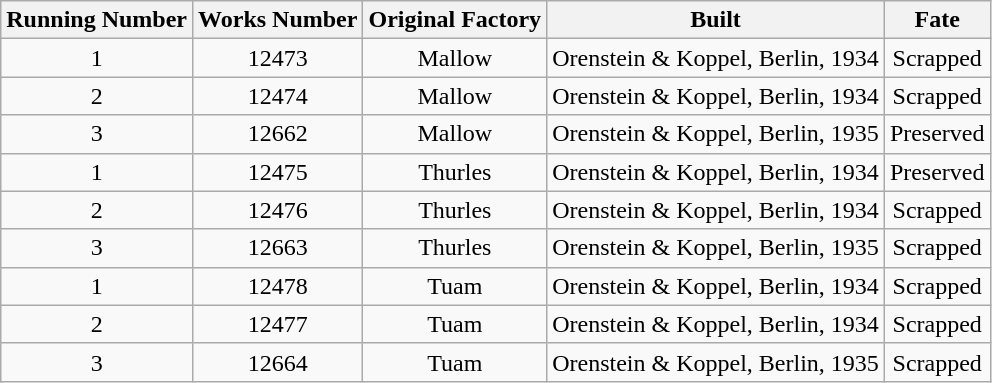<table class=wikitable style=text-align:center>
<tr>
<th>Running Number</th>
<th>Works Number</th>
<th>Original Factory</th>
<th>Built</th>
<th>Fate</th>
</tr>
<tr>
<td>1</td>
<td>12473</td>
<td>Mallow</td>
<td>Orenstein & Koppel, Berlin, 1934</td>
<td>Scrapped</td>
</tr>
<tr>
<td>2</td>
<td>12474</td>
<td>Mallow</td>
<td>Orenstein & Koppel, Berlin, 1934</td>
<td>Scrapped</td>
</tr>
<tr>
<td>3</td>
<td>12662</td>
<td>Mallow</td>
<td>Orenstein & Koppel, Berlin, 1935</td>
<td>Preserved</td>
</tr>
<tr>
<td>1</td>
<td>12475</td>
<td>Thurles</td>
<td>Orenstein & Koppel, Berlin, 1934</td>
<td>Preserved</td>
</tr>
<tr>
<td>2</td>
<td>12476</td>
<td>Thurles</td>
<td>Orenstein & Koppel, Berlin, 1934</td>
<td>Scrapped</td>
</tr>
<tr>
<td>3</td>
<td>12663</td>
<td>Thurles</td>
<td>Orenstein & Koppel, Berlin, 1935</td>
<td>Scrapped</td>
</tr>
<tr>
<td>1</td>
<td>12478</td>
<td>Tuam</td>
<td>Orenstein & Koppel, Berlin, 1934</td>
<td>Scrapped</td>
</tr>
<tr>
<td>2</td>
<td>12477</td>
<td>Tuam</td>
<td>Orenstein & Koppel, Berlin, 1934</td>
<td>Scrapped</td>
</tr>
<tr>
<td>3</td>
<td>12664</td>
<td>Tuam</td>
<td>Orenstein & Koppel, Berlin, 1935</td>
<td>Scrapped</td>
</tr>
</table>
